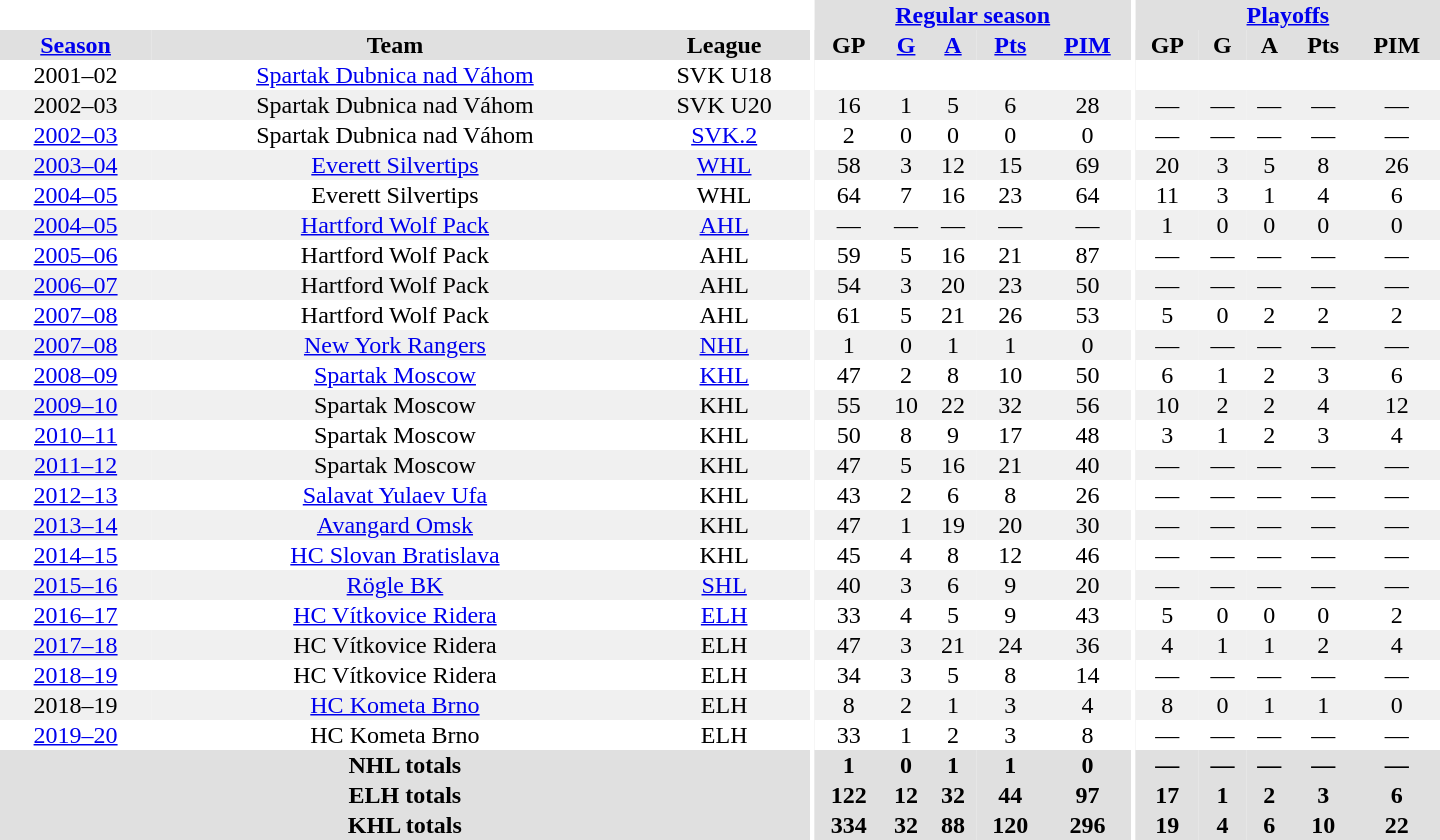<table border="0" cellpadding="1" cellspacing="0" style="text-align:center; width:60em">
<tr bgcolor="#e0e0e0">
<th colspan="3" bgcolor="#ffffff"></th>
<th rowspan="99" bgcolor="#ffffff"></th>
<th colspan="5"><a href='#'>Regular season</a></th>
<th rowspan="99" bgcolor="#ffffff"></th>
<th colspan="5"><a href='#'>Playoffs</a></th>
</tr>
<tr bgcolor="#e0e0e0">
<th><a href='#'>Season</a></th>
<th>Team</th>
<th>League</th>
<th>GP</th>
<th><a href='#'>G</a></th>
<th><a href='#'>A</a></th>
<th><a href='#'>Pts</a></th>
<th><a href='#'>PIM</a></th>
<th>GP</th>
<th>G</th>
<th>A</th>
<th>Pts</th>
<th>PIM</th>
</tr>
<tr>
<td>2001–02</td>
<td><a href='#'>Spartak Dubnica nad Váhom</a></td>
<td>SVK U18</td>
<td></td>
<td></td>
<td></td>
<td></td>
<td></td>
<td></td>
<td></td>
<td></td>
<td></td>
<td></td>
</tr>
<tr bgcolor="#f0f0f0">
<td>2002–03</td>
<td>Spartak Dubnica nad Váhom</td>
<td>SVK U20</td>
<td>16</td>
<td>1</td>
<td>5</td>
<td>6</td>
<td>28</td>
<td>—</td>
<td>—</td>
<td>—</td>
<td>—</td>
<td>—</td>
</tr>
<tr>
<td><a href='#'>2002–03</a></td>
<td>Spartak Dubnica nad Váhom</td>
<td><a href='#'>SVK.2</a></td>
<td>2</td>
<td>0</td>
<td>0</td>
<td>0</td>
<td>0</td>
<td>—</td>
<td>—</td>
<td>—</td>
<td>—</td>
<td>—</td>
</tr>
<tr bgcolor="#f0f0f0">
<td><a href='#'>2003–04</a></td>
<td><a href='#'>Everett Silvertips</a></td>
<td><a href='#'>WHL</a></td>
<td>58</td>
<td>3</td>
<td>12</td>
<td>15</td>
<td>69</td>
<td>20</td>
<td>3</td>
<td>5</td>
<td>8</td>
<td>26</td>
</tr>
<tr>
<td><a href='#'>2004–05</a></td>
<td>Everett Silvertips</td>
<td>WHL</td>
<td>64</td>
<td>7</td>
<td>16</td>
<td>23</td>
<td>64</td>
<td>11</td>
<td>3</td>
<td>1</td>
<td>4</td>
<td>6</td>
</tr>
<tr bgcolor="#f0f0f0">
<td><a href='#'>2004–05</a></td>
<td><a href='#'>Hartford Wolf Pack</a></td>
<td><a href='#'>AHL</a></td>
<td>—</td>
<td>—</td>
<td>—</td>
<td>—</td>
<td>—</td>
<td>1</td>
<td>0</td>
<td>0</td>
<td>0</td>
<td>0</td>
</tr>
<tr>
<td><a href='#'>2005–06</a></td>
<td>Hartford Wolf Pack</td>
<td>AHL</td>
<td>59</td>
<td>5</td>
<td>16</td>
<td>21</td>
<td>87</td>
<td>—</td>
<td>—</td>
<td>—</td>
<td>—</td>
<td>—</td>
</tr>
<tr bgcolor="#f0f0f0">
<td><a href='#'>2006–07</a></td>
<td>Hartford Wolf Pack</td>
<td>AHL</td>
<td>54</td>
<td>3</td>
<td>20</td>
<td>23</td>
<td>50</td>
<td>—</td>
<td>—</td>
<td>—</td>
<td>—</td>
<td>—</td>
</tr>
<tr>
<td><a href='#'>2007–08</a></td>
<td>Hartford Wolf Pack</td>
<td>AHL</td>
<td>61</td>
<td>5</td>
<td>21</td>
<td>26</td>
<td>53</td>
<td>5</td>
<td>0</td>
<td>2</td>
<td>2</td>
<td>2</td>
</tr>
<tr bgcolor="#f0f0f0">
<td><a href='#'>2007–08</a></td>
<td><a href='#'>New York Rangers</a></td>
<td><a href='#'>NHL</a></td>
<td>1</td>
<td>0</td>
<td>1</td>
<td>1</td>
<td>0</td>
<td>—</td>
<td>—</td>
<td>—</td>
<td>—</td>
<td>—</td>
</tr>
<tr>
<td><a href='#'>2008–09</a></td>
<td><a href='#'>Spartak Moscow</a></td>
<td><a href='#'>KHL</a></td>
<td>47</td>
<td>2</td>
<td>8</td>
<td>10</td>
<td>50</td>
<td>6</td>
<td>1</td>
<td>2</td>
<td>3</td>
<td>6</td>
</tr>
<tr bgcolor="#f0f0f0">
<td><a href='#'>2009–10</a></td>
<td>Spartak Moscow</td>
<td>KHL</td>
<td>55</td>
<td>10</td>
<td>22</td>
<td>32</td>
<td>56</td>
<td>10</td>
<td>2</td>
<td>2</td>
<td>4</td>
<td>12</td>
</tr>
<tr>
<td><a href='#'>2010–11</a></td>
<td>Spartak Moscow</td>
<td>KHL</td>
<td>50</td>
<td>8</td>
<td>9</td>
<td>17</td>
<td>48</td>
<td>3</td>
<td>1</td>
<td>2</td>
<td>3</td>
<td>4</td>
</tr>
<tr bgcolor="#f0f0f0">
<td><a href='#'>2011–12</a></td>
<td>Spartak Moscow</td>
<td>KHL</td>
<td>47</td>
<td>5</td>
<td>16</td>
<td>21</td>
<td>40</td>
<td>—</td>
<td>—</td>
<td>—</td>
<td>—</td>
<td>—</td>
</tr>
<tr>
<td><a href='#'>2012–13</a></td>
<td><a href='#'>Salavat Yulaev Ufa</a></td>
<td>KHL</td>
<td>43</td>
<td>2</td>
<td>6</td>
<td>8</td>
<td>26</td>
<td>—</td>
<td>—</td>
<td>—</td>
<td>—</td>
<td>—</td>
</tr>
<tr bgcolor="#f0f0f0">
<td><a href='#'>2013–14</a></td>
<td><a href='#'>Avangard Omsk</a></td>
<td>KHL</td>
<td>47</td>
<td>1</td>
<td>19</td>
<td>20</td>
<td>30</td>
<td>—</td>
<td>—</td>
<td>—</td>
<td>—</td>
<td>—</td>
</tr>
<tr>
<td><a href='#'>2014–15</a></td>
<td><a href='#'>HC Slovan Bratislava</a></td>
<td>KHL</td>
<td>45</td>
<td>4</td>
<td>8</td>
<td>12</td>
<td>46</td>
<td>—</td>
<td>—</td>
<td>—</td>
<td>—</td>
<td>—</td>
</tr>
<tr bgcolor="#f0f0f0">
<td><a href='#'>2015–16</a></td>
<td><a href='#'>Rögle BK</a></td>
<td><a href='#'>SHL</a></td>
<td>40</td>
<td>3</td>
<td>6</td>
<td>9</td>
<td>20</td>
<td>—</td>
<td>—</td>
<td>—</td>
<td>—</td>
<td>—</td>
</tr>
<tr>
<td><a href='#'>2016–17</a></td>
<td><a href='#'>HC Vítkovice Ridera</a></td>
<td><a href='#'>ELH</a></td>
<td>33</td>
<td>4</td>
<td>5</td>
<td>9</td>
<td>43</td>
<td>5</td>
<td>0</td>
<td>0</td>
<td>0</td>
<td>2</td>
</tr>
<tr bgcolor="#f0f0f0">
<td><a href='#'>2017–18</a></td>
<td>HC Vítkovice Ridera</td>
<td>ELH</td>
<td>47</td>
<td>3</td>
<td>21</td>
<td>24</td>
<td>36</td>
<td>4</td>
<td>1</td>
<td>1</td>
<td>2</td>
<td>4</td>
</tr>
<tr>
<td><a href='#'>2018–19</a></td>
<td>HC Vítkovice Ridera</td>
<td>ELH</td>
<td>34</td>
<td>3</td>
<td>5</td>
<td>8</td>
<td>14</td>
<td>—</td>
<td>—</td>
<td>—</td>
<td>—</td>
<td>—</td>
</tr>
<tr bgcolor="#f0f0f0">
<td>2018–19</td>
<td><a href='#'>HC Kometa Brno</a></td>
<td>ELH</td>
<td>8</td>
<td>2</td>
<td>1</td>
<td>3</td>
<td>4</td>
<td>8</td>
<td>0</td>
<td>1</td>
<td>1</td>
<td>0</td>
</tr>
<tr>
<td><a href='#'>2019–20</a></td>
<td>HC Kometa Brno</td>
<td>ELH</td>
<td>33</td>
<td>1</td>
<td>2</td>
<td>3</td>
<td>8</td>
<td>—</td>
<td>—</td>
<td>—</td>
<td>—</td>
<td>—</td>
</tr>
<tr bgcolor="#e0e0e0">
<th colspan="3">NHL totals</th>
<th>1</th>
<th>0</th>
<th>1</th>
<th>1</th>
<th>0</th>
<th>—</th>
<th>—</th>
<th>—</th>
<th>—</th>
<th>—</th>
</tr>
<tr bgcolor="#e0e0e0">
<th colspan="3">ELH totals</th>
<th>122</th>
<th>12</th>
<th>32</th>
<th>44</th>
<th>97</th>
<th>17</th>
<th>1</th>
<th>2</th>
<th>3</th>
<th>6</th>
</tr>
<tr bgcolor="#e0e0e0">
<th colspan="3">KHL totals</th>
<th>334</th>
<th>32</th>
<th>88</th>
<th>120</th>
<th>296</th>
<th>19</th>
<th>4</th>
<th>6</th>
<th>10</th>
<th>22</th>
</tr>
</table>
